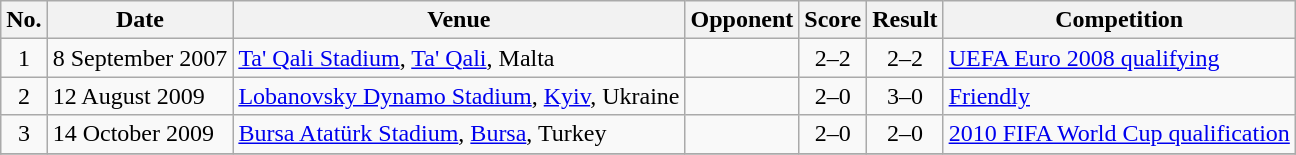<table class="wikitable sortable">
<tr>
<th scope="col">No.</th>
<th scope="col">Date</th>
<th scope="col">Venue</th>
<th scope="col">Opponent</th>
<th scope="col">Score</th>
<th scope="col">Result</th>
<th scope="col">Competition</th>
</tr>
<tr>
<td style="text-align:center">1</td>
<td>8 September 2007</td>
<td><a href='#'>Ta' Qali Stadium</a>, <a href='#'>Ta' Qali</a>, Malta</td>
<td></td>
<td style="text-align:center">2–2</td>
<td style="text-align:center">2–2</td>
<td><a href='#'>UEFA Euro 2008 qualifying</a></td>
</tr>
<tr>
<td style="text-align:center">2</td>
<td>12 August 2009</td>
<td><a href='#'>Lobanovsky Dynamo Stadium</a>, <a href='#'>Kyiv</a>, Ukraine</td>
<td></td>
<td style="text-align:center">2–0</td>
<td style="text-align:center">3–0</td>
<td><a href='#'>Friendly</a></td>
</tr>
<tr>
<td style="text-align:center">3</td>
<td>14 October 2009</td>
<td><a href='#'>Bursa Atatürk Stadium</a>, <a href='#'>Bursa</a>, Turkey</td>
<td></td>
<td style="text-align:center">2–0</td>
<td style="text-align:center">2–0</td>
<td><a href='#'>2010 FIFA World Cup qualification</a></td>
</tr>
<tr>
</tr>
</table>
